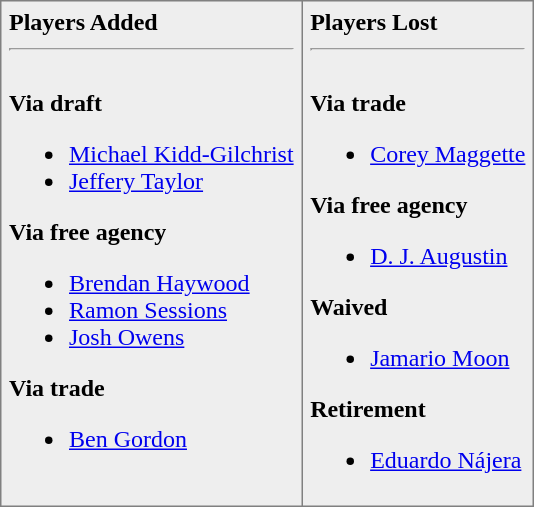<table border="1" style="border-collapse:collapse; background:#eee;"  cellpadding="5">
<tr>
<td valign="top"><strong>Players Added</strong> <hr><br><strong>Via draft</strong><ul><li><a href='#'>Michael Kidd-Gilchrist</a></li><li><a href='#'>Jeffery Taylor</a></li></ul><strong>Via free agency</strong><ul><li><a href='#'>Brendan Haywood</a></li><li><a href='#'>Ramon Sessions</a></li><li><a href='#'>Josh Owens</a></li></ul><strong>Via trade</strong><ul><li><a href='#'>Ben Gordon</a></li></ul></td>
<td valign="top"><strong>Players Lost</strong> <hr><br><strong>Via trade</strong><ul><li><a href='#'>Corey Maggette</a></li></ul><strong>Via free agency</strong><ul><li><a href='#'>D. J. Augustin</a></li></ul><strong>Waived</strong><ul><li><a href='#'>Jamario Moon</a></li></ul><strong>Retirement</strong><ul><li><a href='#'>Eduardo Nájera</a></li></ul></td>
</tr>
</table>
